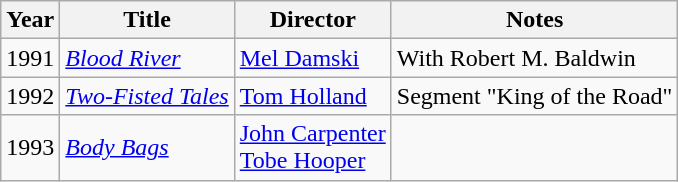<table class="wikitable">
<tr>
<th>Year</th>
<th>Title</th>
<th>Director</th>
<th>Notes</th>
</tr>
<tr>
<td>1991</td>
<td><em><a href='#'>Blood River</a></em></td>
<td><a href='#'>Mel Damski</a></td>
<td>With Robert M. Baldwin</td>
</tr>
<tr>
<td>1992</td>
<td><em><a href='#'>Two-Fisted Tales</a></em></td>
<td><a href='#'>Tom Holland</a></td>
<td>Segment "King of the Road"</td>
</tr>
<tr>
<td>1993</td>
<td><em><a href='#'>Body Bags</a></em></td>
<td><a href='#'>John Carpenter</a><br><a href='#'>Tobe Hooper</a></td>
<td></td>
</tr>
</table>
